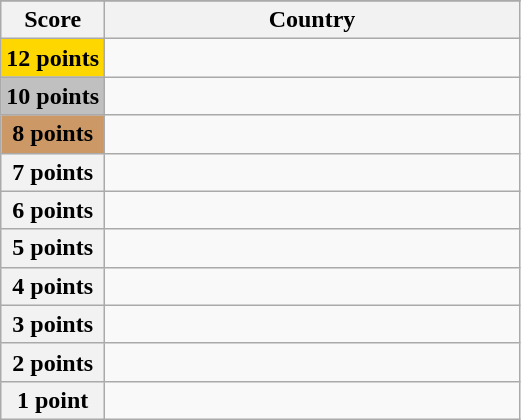<table class="wikitable">
<tr>
</tr>
<tr>
<th scope="col" width="20%">Score</th>
<th scope="col">Country</th>
</tr>
<tr>
<th scope="row" style="background:gold">12 points</th>
<td></td>
</tr>
<tr>
<th scope="row" style="background:silver">10 points</th>
<td></td>
</tr>
<tr>
<th scope="row" style="background:#CC9966">8 points</th>
<td></td>
</tr>
<tr>
<th scope="row">7 points</th>
<td></td>
</tr>
<tr>
<th scope="row">6 points</th>
<td></td>
</tr>
<tr>
<th scope="row">5 points</th>
<td></td>
</tr>
<tr>
<th scope="row">4 points</th>
<td></td>
</tr>
<tr>
<th scope="row">3 points</th>
<td></td>
</tr>
<tr>
<th scope="row">2 points</th>
<td></td>
</tr>
<tr>
<th scope="row">1 point</th>
<td></td>
</tr>
</table>
